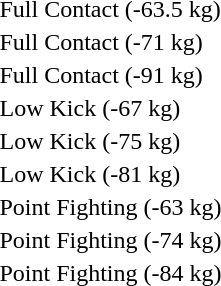<table>
<tr>
<td rowspan=2>Full Contact (-63.5 kg)<br></td>
<td rowspan=2></td>
<td rowspan=2></td>
<td></td>
</tr>
<tr>
<td></td>
</tr>
<tr>
<td rowspan=2>Full Contact (-71 kg)<br></td>
<td rowspan=2></td>
<td rowspan=2></td>
<td></td>
</tr>
<tr>
<td></td>
</tr>
<tr>
<td rowspan=2>Full Contact (-91 kg)<br></td>
<td rowspan=2></td>
<td rowspan=2></td>
<td></td>
</tr>
<tr>
<td></td>
</tr>
<tr>
<td rowspan=2>Low Kick (-67 kg)<br></td>
<td rowspan=2></td>
<td rowspan=2></td>
<td></td>
</tr>
<tr>
<td></td>
</tr>
<tr>
<td rowspan=2>Low Kick (-75 kg)<br></td>
<td rowspan=2></td>
<td rowspan=2></td>
<td></td>
</tr>
<tr>
<td></td>
</tr>
<tr>
<td rowspan=2>Low Kick (-81 kg)<br></td>
<td rowspan=2></td>
<td rowspan=2></td>
<td></td>
</tr>
<tr>
<td></td>
</tr>
<tr>
<td rowspan=2>Point Fighting (-63 kg)<br></td>
<td rowspan=2></td>
<td rowspan=2></td>
<td></td>
</tr>
<tr>
<td></td>
</tr>
<tr>
<td rowspan=2>Point Fighting (-74 kg)<br></td>
<td rowspan=2></td>
<td rowspan=2></td>
<td></td>
</tr>
<tr>
<td></td>
</tr>
<tr>
<td rowspan=2>Point Fighting (-84 kg)<br></td>
<td rowspan=2></td>
<td rowspan=2></td>
<td></td>
</tr>
<tr>
<td></td>
</tr>
</table>
